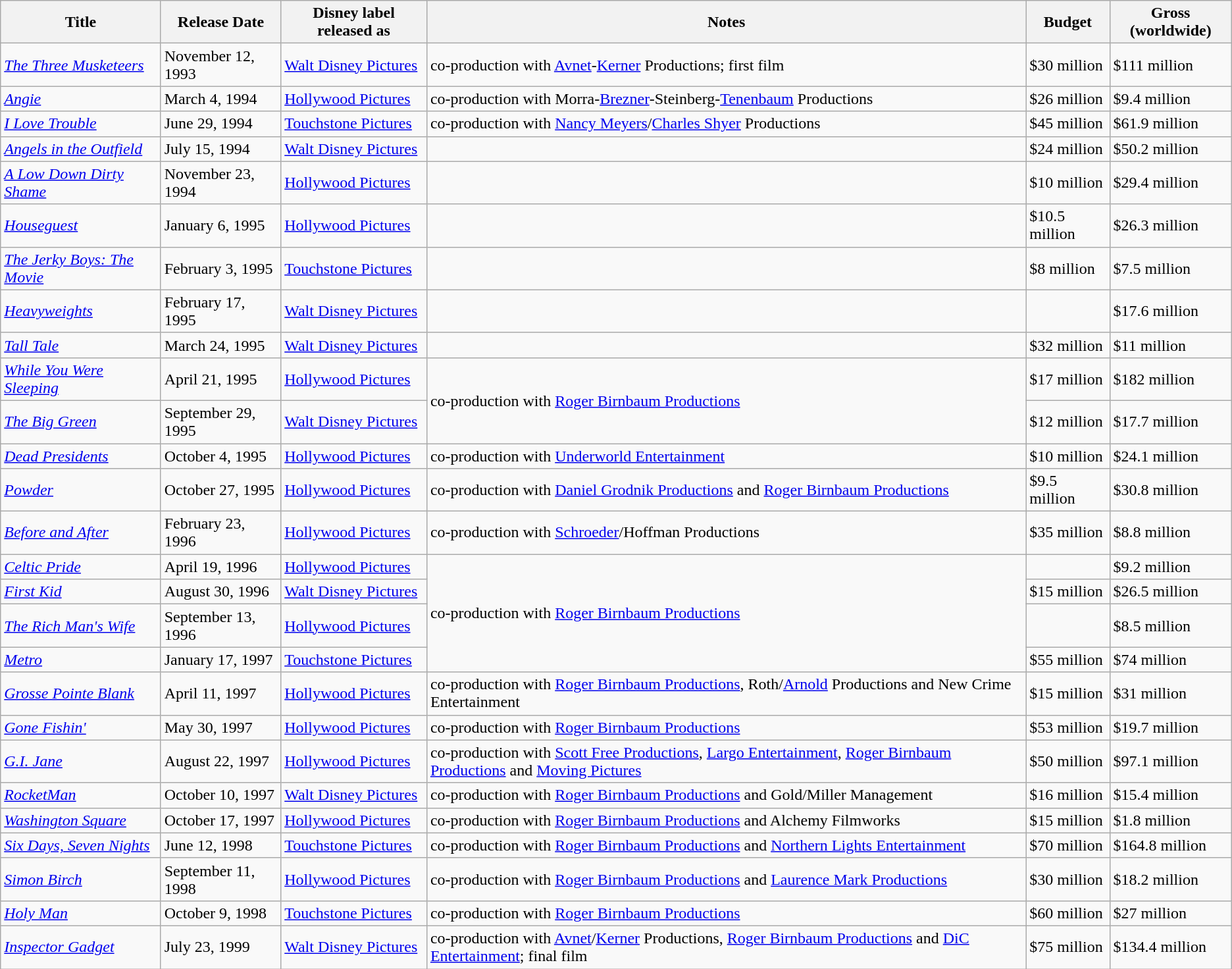<table class="wikitable sortable">
<tr>
<th>Title</th>
<th>Release Date</th>
<th>Disney label released as</th>
<th>Notes</th>
<th>Budget</th>
<th>Gross (worldwide)</th>
</tr>
<tr>
<td><em><a href='#'>The Three Musketeers</a></em></td>
<td>November 12, 1993</td>
<td><a href='#'>Walt Disney Pictures</a></td>
<td>co-production with <a href='#'>Avnet</a>-<a href='#'>Kerner</a> Productions; first film</td>
<td>$30 million</td>
<td>$111 million</td>
</tr>
<tr>
<td><em><a href='#'>Angie</a></em></td>
<td>March 4, 1994</td>
<td><a href='#'>Hollywood Pictures</a></td>
<td>co-production with Morra-<a href='#'>Brezner</a>-Steinberg-<a href='#'>Tenenbaum</a> Productions</td>
<td>$26 million</td>
<td>$9.4 million</td>
</tr>
<tr>
<td><em><a href='#'>I Love Trouble</a></em></td>
<td>June 29, 1994</td>
<td><a href='#'>Touchstone Pictures</a></td>
<td>co-production with <a href='#'>Nancy Meyers</a>/<a href='#'>Charles Shyer</a> Productions</td>
<td>$45 million</td>
<td>$61.9 million</td>
</tr>
<tr>
<td><em><a href='#'>Angels in the Outfield</a></em></td>
<td>July 15, 1994</td>
<td><a href='#'>Walt Disney Pictures</a></td>
<td></td>
<td>$24 million</td>
<td>$50.2 million</td>
</tr>
<tr>
<td><em><a href='#'>A Low Down Dirty Shame</a></em></td>
<td>November 23, 1994</td>
<td><a href='#'>Hollywood Pictures</a></td>
<td></td>
<td>$10 million</td>
<td>$29.4 million</td>
</tr>
<tr>
<td><em><a href='#'>Houseguest</a></em></td>
<td>January 6, 1995</td>
<td><a href='#'>Hollywood Pictures</a></td>
<td></td>
<td>$10.5 million</td>
<td>$26.3 million</td>
</tr>
<tr>
<td><em><a href='#'>The Jerky Boys: The Movie</a></em></td>
<td>February 3, 1995</td>
<td><a href='#'>Touchstone Pictures</a></td>
<td></td>
<td>$8 million</td>
<td>$7.5 million</td>
</tr>
<tr>
<td><em><a href='#'>Heavyweights</a></em></td>
<td>February 17, 1995</td>
<td><a href='#'>Walt Disney Pictures</a></td>
<td></td>
<td></td>
<td>$17.6 million</td>
</tr>
<tr>
<td><em><a href='#'>Tall Tale</a></em></td>
<td>March 24, 1995</td>
<td><a href='#'>Walt Disney Pictures</a></td>
<td></td>
<td>$32 million</td>
<td>$11 million</td>
</tr>
<tr>
<td><em><a href='#'>While You Were Sleeping</a></em></td>
<td>April 21, 1995</td>
<td><a href='#'>Hollywood Pictures</a></td>
<td rowspan="2">co-production with <a href='#'>Roger Birnbaum Productions</a></td>
<td>$17 million</td>
<td>$182 million</td>
</tr>
<tr>
<td><em><a href='#'>The Big Green</a></em></td>
<td>September 29, 1995</td>
<td><a href='#'>Walt Disney Pictures</a></td>
<td>$12 million</td>
<td>$17.7 million</td>
</tr>
<tr>
<td><em><a href='#'>Dead Presidents</a></em></td>
<td>October 4, 1995</td>
<td><a href='#'>Hollywood Pictures</a></td>
<td>co-production with <a href='#'>Underworld Entertainment</a></td>
<td>$10 million</td>
<td>$24.1 million</td>
</tr>
<tr>
<td><em><a href='#'>Powder</a></em></td>
<td>October 27, 1995</td>
<td><a href='#'>Hollywood Pictures</a></td>
<td>co-production with <a href='#'>Daniel Grodnik Productions</a> and <a href='#'>Roger Birnbaum Productions</a></td>
<td>$9.5 million</td>
<td>$30.8 million</td>
</tr>
<tr>
<td><em><a href='#'>Before and After</a></em></td>
<td>February 23, 1996</td>
<td><a href='#'>Hollywood Pictures</a></td>
<td>co-production with <a href='#'>Schroeder</a>/Hoffman Productions</td>
<td>$35 million</td>
<td>$8.8 million</td>
</tr>
<tr>
<td><em><a href='#'>Celtic Pride</a></em></td>
<td>April 19, 1996</td>
<td><a href='#'>Hollywood Pictures</a></td>
<td rowspan="4">co-production with <a href='#'>Roger Birnbaum Productions</a></td>
<td></td>
<td>$9.2 million</td>
</tr>
<tr>
<td><em><a href='#'>First Kid</a></em></td>
<td>August 30, 1996</td>
<td><a href='#'>Walt Disney Pictures</a></td>
<td>$15 million</td>
<td>$26.5 million</td>
</tr>
<tr>
<td><em><a href='#'>The Rich Man's Wife</a></em></td>
<td>September 13, 1996</td>
<td><a href='#'>Hollywood Pictures</a></td>
<td></td>
<td>$8.5 million</td>
</tr>
<tr>
<td><em><a href='#'>Metro</a></em></td>
<td>January 17, 1997</td>
<td><a href='#'>Touchstone Pictures</a></td>
<td>$55 million</td>
<td>$74 million</td>
</tr>
<tr>
<td><em><a href='#'>Grosse Pointe Blank</a></em></td>
<td>April 11, 1997</td>
<td><a href='#'>Hollywood Pictures</a></td>
<td>co-production with <a href='#'>Roger Birnbaum Productions</a>, Roth/<a href='#'>Arnold</a> Productions and New Crime Entertainment</td>
<td>$15 million</td>
<td>$31 million</td>
</tr>
<tr>
<td><em><a href='#'>Gone Fishin'</a></em></td>
<td>May 30, 1997</td>
<td><a href='#'>Hollywood Pictures</a></td>
<td>co-production with <a href='#'>Roger Birnbaum Productions</a></td>
<td>$53 million</td>
<td>$19.7 million</td>
</tr>
<tr>
<td><em><a href='#'>G.I. Jane</a></em></td>
<td>August 22, 1997</td>
<td><a href='#'>Hollywood Pictures</a></td>
<td>co-production with <a href='#'>Scott Free Productions</a>, <a href='#'>Largo Entertainment</a>, <a href='#'>Roger Birnbaum Productions</a> and <a href='#'>Moving Pictures</a></td>
<td>$50 million</td>
<td>$97.1 million</td>
</tr>
<tr>
<td><em><a href='#'>RocketMan</a></em></td>
<td>October 10, 1997</td>
<td><a href='#'>Walt Disney Pictures</a></td>
<td>co-production with <a href='#'>Roger Birnbaum Productions</a> and Gold/Miller Management</td>
<td>$16 million</td>
<td>$15.4 million</td>
</tr>
<tr>
<td><em><a href='#'>Washington Square</a></em></td>
<td>October 17, 1997</td>
<td><a href='#'>Hollywood Pictures</a></td>
<td>co-production with <a href='#'>Roger Birnbaum Productions</a> and Alchemy Filmworks</td>
<td>$15 million</td>
<td>$1.8 million</td>
</tr>
<tr>
<td><em><a href='#'>Six Days, Seven Nights</a></em></td>
<td>June 12, 1998</td>
<td><a href='#'>Touchstone Pictures</a></td>
<td>co-production with <a href='#'>Roger Birnbaum Productions</a> and <a href='#'>Northern Lights Entertainment</a></td>
<td>$70 million</td>
<td>$164.8 million</td>
</tr>
<tr>
<td><em><a href='#'>Simon Birch</a></em></td>
<td>September 11, 1998</td>
<td><a href='#'>Hollywood Pictures</a></td>
<td>co-production with <a href='#'>Roger Birnbaum Productions</a> and <a href='#'>Laurence Mark Productions</a></td>
<td>$30 million</td>
<td>$18.2 million</td>
</tr>
<tr>
<td><em><a href='#'>Holy Man</a></em></td>
<td>October 9, 1998</td>
<td><a href='#'>Touchstone Pictures</a></td>
<td>co-production with <a href='#'>Roger Birnbaum Productions</a></td>
<td>$60 million</td>
<td>$27 million</td>
</tr>
<tr>
<td><em><a href='#'>Inspector Gadget</a></em></td>
<td>July 23, 1999</td>
<td><a href='#'>Walt Disney Pictures</a></td>
<td>co-production with <a href='#'>Avnet</a>/<a href='#'>Kerner</a> Productions, <a href='#'>Roger Birnbaum Productions</a> and <a href='#'>DiC Entertainment</a>; final film</td>
<td>$75 million</td>
<td>$134.4 million</td>
</tr>
</table>
